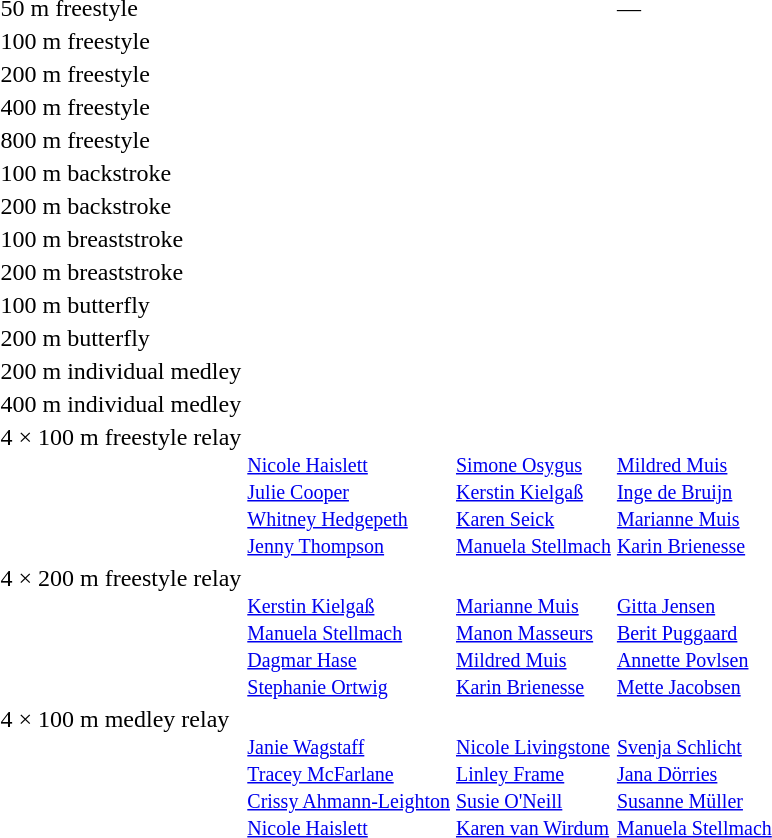<table>
<tr valign="top">
<td rowspan="2">50 m freestyle</td>
<td rowspan="2"></td>
<td></td>
<td rowspan=2>—</td>
</tr>
<tr>
<td></td>
</tr>
<tr valign="top">
<td>100 m freestyle</td>
<td></td>
<td></td>
<td></td>
</tr>
<tr valign="top">
<td>200 m freestyle</td>
<td></td>
<td></td>
<td></td>
</tr>
<tr valign="top">
<td>400 m freestyle</td>
<td></td>
<td></td>
<td></td>
</tr>
<tr valign="top">
<td>800 m freestyle</td>
<td></td>
<td></td>
<td></td>
</tr>
<tr valign="top">
<td>100 m backstroke</td>
<td></td>
<td></td>
<td></td>
</tr>
<tr valign="top">
<td>200 m backstroke</td>
<td></td>
<td></td>
<td></td>
</tr>
<tr valign="top">
<td>100 m breaststroke</td>
<td></td>
<td></td>
<td></td>
</tr>
<tr valign="top">
<td>200 m breaststroke</td>
<td></td>
<td></td>
<td></td>
</tr>
<tr valign="top">
<td>100 m butterfly</td>
<td></td>
<td></td>
<td></td>
</tr>
<tr valign="top">
<td>200 m butterfly</td>
<td></td>
<td></td>
<td></td>
</tr>
<tr valign="top">
<td>200 m individual medley</td>
<td></td>
<td></td>
<td></td>
</tr>
<tr valign="top">
<td>400 m individual medley</td>
<td></td>
<td></td>
<td></td>
</tr>
<tr valign="top">
<td>4 × 100 m freestyle relay</td>
<td><br><small><a href='#'>Nicole Haislett</a><br><a href='#'>Julie Cooper</a><br><a href='#'>Whitney Hedgepeth</a><br><a href='#'>Jenny Thompson</a></small></td>
<td><br><small><a href='#'>Simone Osygus</a><br><a href='#'>Kerstin Kielgaß</a><br><a href='#'>Karen Seick</a><br><a href='#'>Manuela Stellmach</a></small></td>
<td><br><small><a href='#'>Mildred Muis</a><br><a href='#'>Inge de Bruijn</a><br><a href='#'>Marianne Muis</a><br><a href='#'>Karin Brienesse</a></small></td>
</tr>
<tr valign="top">
<td>4 × 200 m freestyle relay</td>
<td><br><small><a href='#'>Kerstin Kielgaß</a><br><a href='#'>Manuela Stellmach</a><br><a href='#'>Dagmar Hase</a><br><a href='#'>Stephanie Ortwig</a></small></td>
<td><br><small><a href='#'>Marianne Muis</a><br><a href='#'>Manon Masseurs</a><br><a href='#'>Mildred Muis</a><br><a href='#'>Karin Brienesse</a></small></td>
<td><br><small><a href='#'>Gitta Jensen</a><br><a href='#'>Berit Puggaard</a><br><a href='#'>Annette Povlsen</a><br><a href='#'>Mette Jacobsen</a></small></td>
</tr>
<tr valign="top">
<td>4 × 100 m medley relay</td>
<td><br><small><a href='#'>Janie Wagstaff</a><br><a href='#'>Tracey McFarlane</a><br><a href='#'>Crissy Ahmann-Leighton</a><br><a href='#'>Nicole Haislett</a></small></td>
<td><br><small><a href='#'>Nicole Livingstone</a><br><a href='#'>Linley Frame</a><br><a href='#'>Susie O'Neill</a><br><a href='#'>Karen van Wirdum</a></small></td>
<td><br><small><a href='#'>Svenja Schlicht</a><br><a href='#'>Jana Dörries</a><br><a href='#'>Susanne Müller</a><br><a href='#'>Manuela Stellmach</a></small></td>
</tr>
</table>
